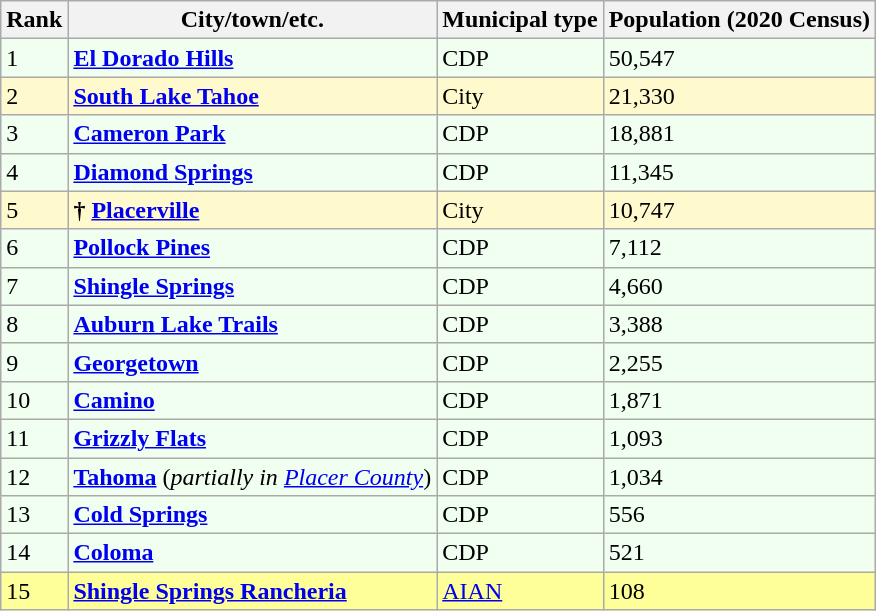<table class="wikitable sortable">
<tr>
<th>Rank</th>
<th>City/town/etc.</th>
<th>Municipal type</th>
<th>Population (2020 Census)</th>
</tr>
<tr style="background-color:#F0FFF0;">
<td>1</td>
<td><strong><a href='#'>El Dorado Hills</a></strong></td>
<td>CDP</td>
<td>50,547</td>
</tr>
<tr style="background-color:#FFFACD;">
<td>2</td>
<td><strong><a href='#'>South Lake Tahoe</a></strong></td>
<td>City</td>
<td>21,330</td>
</tr>
<tr style="background-color:#F0FFF0;">
<td>3</td>
<td><strong><a href='#'>Cameron Park</a></strong></td>
<td>CDP</td>
<td>18,881</td>
</tr>
<tr style="background-color:#F0FFF0;">
<td>4</td>
<td><strong><a href='#'>Diamond Springs</a></strong></td>
<td>CDP</td>
<td>11,345</td>
</tr>
<tr style="background-color:#FFFACD;">
<td>5</td>
<td><strong>†</strong> <strong><a href='#'>Placerville</a></strong></td>
<td>City</td>
<td>10,747</td>
</tr>
<tr style="background-color:#F0FFF0;">
<td>6</td>
<td><strong><a href='#'>Pollock Pines</a></strong></td>
<td>CDP</td>
<td>7,112</td>
</tr>
<tr style="background-color:#F0FFF0;">
<td>7</td>
<td><strong><a href='#'>Shingle Springs</a></strong></td>
<td>CDP</td>
<td>4,660</td>
</tr>
<tr style="background-color:#F0FFF0;">
<td>8</td>
<td><strong><a href='#'>Auburn Lake Trails</a></strong></td>
<td>CDP</td>
<td>3,388</td>
</tr>
<tr style="background-color:#F0FFF0;">
<td>9</td>
<td><strong><a href='#'>Georgetown</a></strong></td>
<td>CDP</td>
<td>2,255</td>
</tr>
<tr style="background-color:#F0FFF0;">
<td>10</td>
<td><strong><a href='#'>Camino</a></strong></td>
<td>CDP</td>
<td>1,871</td>
</tr>
<tr style="background-color:#F0FFF0;">
<td>11</td>
<td><strong><a href='#'>Grizzly Flats</a></strong></td>
<td>CDP</td>
<td>1,093</td>
</tr>
<tr style="background-color:#F0FFF0;">
<td>12</td>
<td><strong><a href='#'>Tahoma</a></strong> (<em>partially in <a href='#'>Placer County</a></em>)</td>
<td>CDP</td>
<td>1,034</td>
</tr>
<tr style="background-color:#F0FFF0;">
<td>13</td>
<td><strong><a href='#'>Cold Springs</a></strong></td>
<td>CDP</td>
<td>556</td>
</tr>
<tr style="background-color:#F0FFF0;">
<td>14</td>
<td><strong><a href='#'>Coloma</a></strong></td>
<td>CDP</td>
<td>521</td>
</tr>
<tr style="background-color:#FFFF99;">
<td>15</td>
<td><strong><a href='#'>Shingle Springs Rancheria</a></strong></td>
<td><a href='#'>AIAN</a></td>
<td>108</td>
</tr>
</table>
